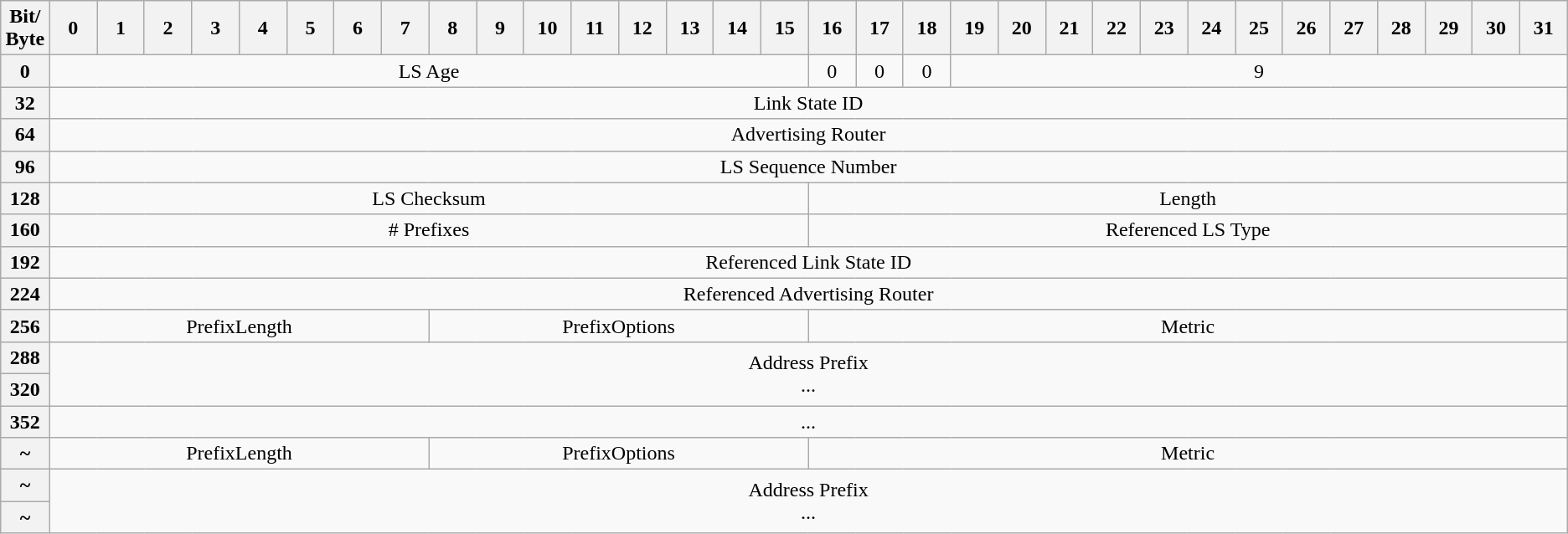<table class="wikitable" style="text-align:center">
<tr>
<th width="3%">Bit/<br>Byte</th>
<th colspan="1" width="3%">0</th>
<th colspan="1" width="3%">1</th>
<th colspan="1" width="3%">2</th>
<th colspan="1" width="3%">3</th>
<th colspan="1" width="3%">4</th>
<th colspan="1" width="3%">5</th>
<th colspan="1" width="3%">6</th>
<th colspan="1" width="3%">7</th>
<th colspan="1" width="3%">8</th>
<th colspan="1" width="3%">9</th>
<th colspan="1" width="3%">10</th>
<th colspan="1" width="3%">11</th>
<th colspan="1" width="3%">12</th>
<th colspan="1" width="3%">13</th>
<th colspan="1" width="3%">14</th>
<th colspan="1" width="3%">15</th>
<th colspan="1" width="3%">16</th>
<th colspan="1" width="3%">17</th>
<th colspan="1" width="3%">18</th>
<th colspan="1" width="3%">19</th>
<th colspan="1" width="3%">20</th>
<th colspan="1" width="3%">21</th>
<th colspan="1" width="3%">22</th>
<th colspan="1" width="3%">23</th>
<th colspan="1" width="3%">24</th>
<th colspan="1" width="3%">25</th>
<th colspan="1" width="3%">26</th>
<th colspan="1" width="3%">27</th>
<th colspan="1" width="3%">28</th>
<th colspan="1" width="3%">29</th>
<th colspan="1" width="3%">30</th>
<th colspan="1" width="3%">31</th>
</tr>
<tr>
<th>0</th>
<td colspan="16">LS Age</td>
<td colspan="1">0</td>
<td colspan="1">0</td>
<td colspan="1">0</td>
<td colspan="13">9</td>
</tr>
<tr>
<th>32</th>
<td colspan="32">Link State ID</td>
</tr>
<tr>
<th>64</th>
<td colspan="32">Advertising Router</td>
</tr>
<tr>
<th>96</th>
<td colspan="32">LS Sequence Number</td>
</tr>
<tr>
<th>128</th>
<td colspan="16">LS Checksum</td>
<td colspan="16">Length</td>
</tr>
<tr>
<th>160</th>
<td colspan="16"># Prefixes</td>
<td colspan="16">Referenced LS Type</td>
</tr>
<tr>
<th>192</th>
<td colspan="32">Referenced Link State ID</td>
</tr>
<tr>
<th>224</th>
<td colspan="32">Referenced Advertising Router</td>
</tr>
<tr>
<th>256</th>
<td colspan="8">PrefixLength</td>
<td colspan="8">PrefixOptions</td>
<td colspan="16">Metric</td>
</tr>
<tr>
<th>288</th>
<td colspan="32" rowspan="2">Address Prefix<br>...</td>
</tr>
<tr>
<th>320</th>
</tr>
<tr>
<th>352</th>
<td colspan="32">...</td>
</tr>
<tr>
<th>~</th>
<td colspan="8">PrefixLength</td>
<td colspan="8">PrefixOptions</td>
<td colspan="16">Metric</td>
</tr>
<tr>
<th>~</th>
<td colspan="32" rowspan="2">Address Prefix<br>...</td>
</tr>
<tr>
<th>~</th>
</tr>
</table>
